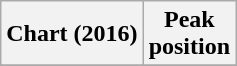<table class="wikitable plainrowheaders sortable" style="text-align:center;">
<tr>
<th scope="col">Chart (2016)</th>
<th scope="col">Peak<br>position</th>
</tr>
<tr>
</tr>
</table>
